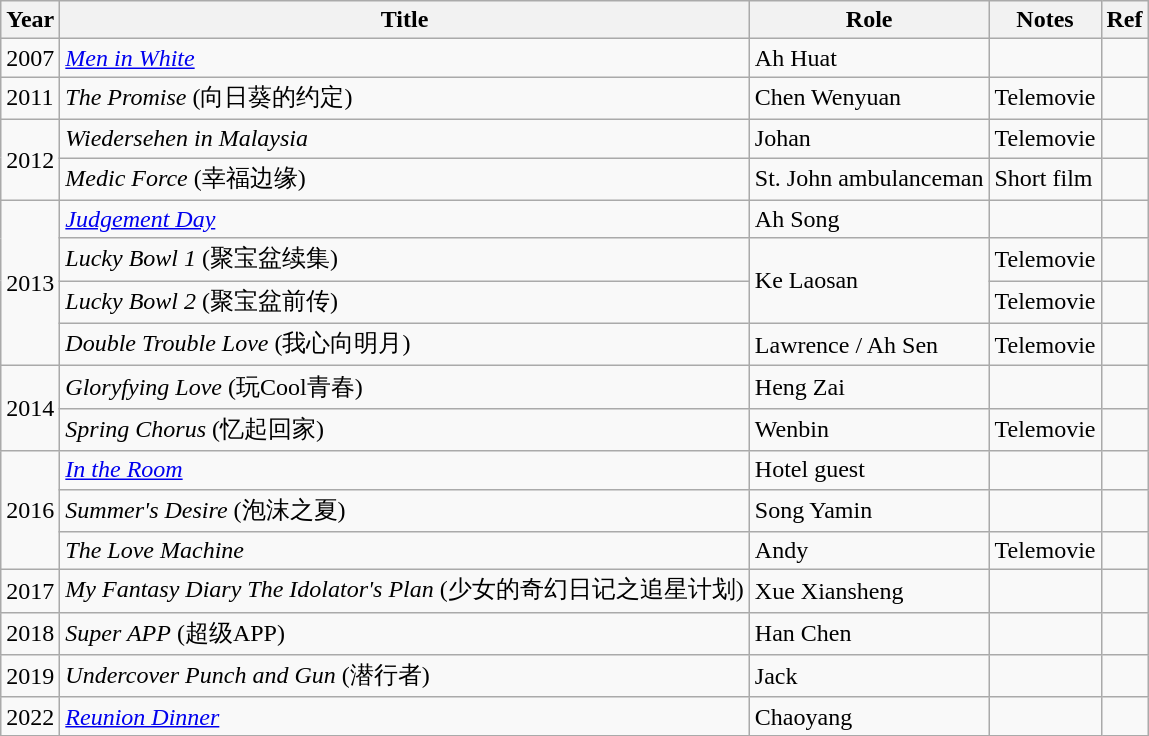<table class="wikitable sortable">
<tr>
<th>Year</th>
<th>Title</th>
<th>Role</th>
<th class="unsortable">Notes</th>
<th class="unsortable">Ref</th>
</tr>
<tr>
<td>2007</td>
<td><em><a href='#'>Men in White</a></em></td>
<td>Ah Huat</td>
<td></td>
<td></td>
</tr>
<tr>
<td>2011</td>
<td><em>The Promise</em> (向日葵的约定)</td>
<td>Chen Wenyuan</td>
<td>Telemovie</td>
<td></td>
</tr>
<tr>
<td rowspan=2>2012</td>
<td><em>Wiedersehen in Malaysia</em></td>
<td>Johan</td>
<td>Telemovie</td>
<td></td>
</tr>
<tr>
<td><em>Medic Force</em> (幸福边缘)</td>
<td>St. John ambulanceman</td>
<td>Short film</td>
<td></td>
</tr>
<tr>
<td rowspan="4">2013</td>
<td><a href='#'><em>Judgement Day</em></a></td>
<td>Ah Song</td>
<td></td>
<td></td>
</tr>
<tr>
<td><em>Lucky Bowl 1</em> (聚宝盆续集)</td>
<td rowspan="2">Ke Laosan</td>
<td>Telemovie</td>
<td></td>
</tr>
<tr>
<td><em>Lucky Bowl 2</em> (聚宝盆前传)</td>
<td>Telemovie</td>
<td></td>
</tr>
<tr>
<td><em>Double Trouble Love</em> (我心向明月)</td>
<td>Lawrence / Ah Sen</td>
<td>Telemovie</td>
<td></td>
</tr>
<tr>
<td rowspan="2">2014</td>
<td><em>Gloryfying Love</em> (玩Cool青春)</td>
<td>Heng Zai</td>
<td></td>
<td></td>
</tr>
<tr>
<td><em>Spring Chorus</em> (忆起回家)</td>
<td>Wenbin</td>
<td>Telemovie</td>
<td></td>
</tr>
<tr>
<td rowspan="3">2016</td>
<td><a href='#'><em>In the Room</em></a></td>
<td>Hotel guest</td>
<td></td>
<td></td>
</tr>
<tr>
<td><em>Summer's Desire</em> (泡沫之夏)</td>
<td>Song Yamin</td>
<td></td>
<td></td>
</tr>
<tr>
<td><em>The Love Machine</em></td>
<td>Andy</td>
<td>Telemovie</td>
<td></td>
</tr>
<tr>
<td>2017</td>
<td><em>My Fantasy Diary The Idolator's Plan</em> (少女的奇幻日记之追星计划)</td>
<td>Xue Xiansheng</td>
<td></td>
<td></td>
</tr>
<tr>
<td>2018</td>
<td><em>Super APP</em> (超级APP)</td>
<td>Han Chen</td>
<td></td>
<td></td>
</tr>
<tr>
<td>2019</td>
<td><em>Undercover Punch and Gun</em> (潜行者)</td>
<td>Jack</td>
<td></td>
<td></td>
</tr>
<tr>
<td>2022</td>
<td><a href='#'><em>Reunion Dinner</em></a></td>
<td>Chaoyang</td>
<td></td>
<td></td>
</tr>
</table>
